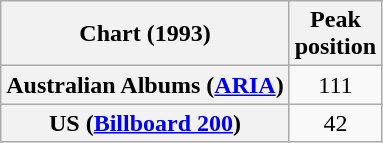<table class="wikitable sortable plainrowheaders">
<tr>
<th scope="col">Chart (1993)</th>
<th scope="col">Peak<br>position</th>
</tr>
<tr>
<th scope="row">Australian Albums (<a href='#'>ARIA</a>)</th>
<td align="center">111</td>
</tr>
<tr>
<th scope="row">US (<a href='#'>Billboard 200</a>)</th>
<td align="center">42</td>
</tr>
</table>
